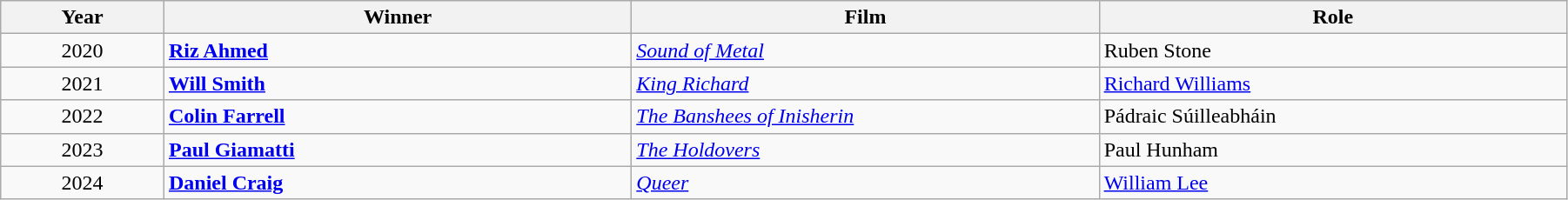<table class="wikitable" width="95%" cellpadding="5">
<tr>
<th width="100"><strong>Year</strong></th>
<th width="300"><strong>Winner</strong></th>
<th width="300"><strong>Film</strong></th>
<th width="300"><strong>Role</strong></th>
</tr>
<tr>
<td style="text-align:center;">2020</td>
<td><strong><a href='#'>Riz Ahmed</a></strong></td>
<td><em><a href='#'>Sound of Metal</a></em></td>
<td>Ruben Stone</td>
</tr>
<tr>
<td style="text-align:center;">2021</td>
<td><strong><a href='#'>Will Smith</a></strong></td>
<td><em><a href='#'>King Richard</a></em></td>
<td><a href='#'>Richard Williams</a></td>
</tr>
<tr>
<td style="text-align:center;">2022</td>
<td><strong><a href='#'>Colin Farrell</a></strong></td>
<td><em><a href='#'>The Banshees of Inisherin</a></em></td>
<td>Pádraic Súilleabháin</td>
</tr>
<tr>
<td style="text-align:center;">2023</td>
<td><strong><a href='#'>Paul Giamatti</a></strong></td>
<td><em><a href='#'>The Holdovers</a></em></td>
<td>Paul Hunham</td>
</tr>
<tr>
<td style="text-align:center;">2024</td>
<td><strong><a href='#'>Daniel Craig</a></strong></td>
<td><em><a href='#'>Queer</a></em></td>
<td><a href='#'>William Lee</a></td>
</tr>
</table>
